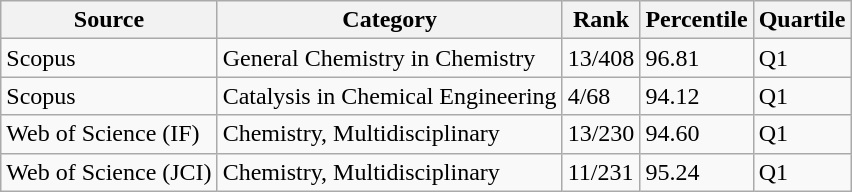<table class="wikitable">
<tr>
<th>Source</th>
<th>Category</th>
<th>Rank</th>
<th>Percentile</th>
<th>Quartile</th>
</tr>
<tr>
<td>Scopus</td>
<td>General Chemistry in Chemistry</td>
<td>13/408</td>
<td>96.81</td>
<td>Q1</td>
</tr>
<tr>
<td>Scopus</td>
<td>Catalysis in Chemical Engineering</td>
<td>4/68</td>
<td>94.12</td>
<td>Q1</td>
</tr>
<tr>
<td>Web of Science (IF)</td>
<td>Chemistry, Multidisciplinary</td>
<td>13/230</td>
<td>94.60</td>
<td>Q1</td>
</tr>
<tr>
<td>Web of Science (JCI)</td>
<td>Chemistry, Multidisciplinary</td>
<td>11/231</td>
<td>95.24</td>
<td>Q1</td>
</tr>
</table>
